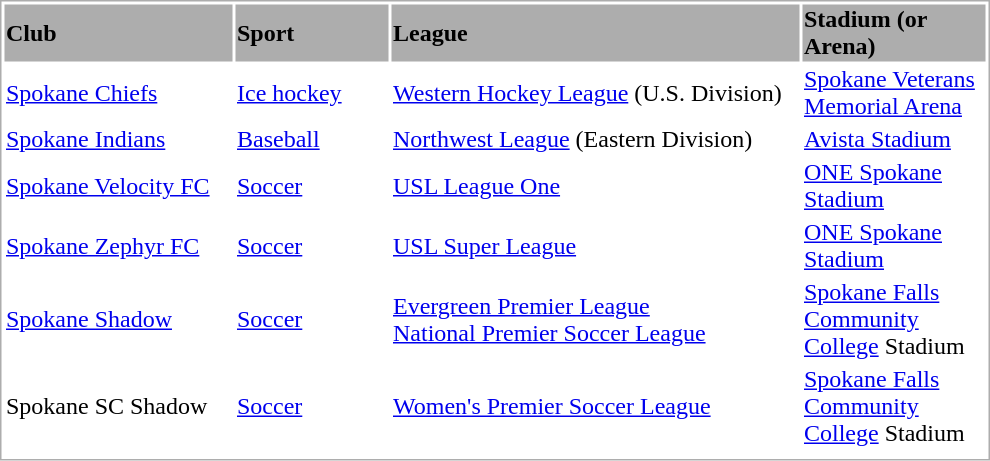<table style="border: 1px solid #ADADAD; margin-bottom: 10px; padding-bottom: 5px;">
<tr bgcolor=#ADADAD align=left>
<th width=150px>Club</th>
<th width=100px>Sport</th>
<th width=270px>League</th>
<th width=120px>Stadium (or Arena)</th>
</tr>
<tr>
<td><a href='#'>Spokane Chiefs</a></td>
<td><a href='#'>Ice hockey</a></td>
<td><a href='#'>Western Hockey League</a> (U.S. Division)</td>
<td><a href='#'>Spokane Veterans Memorial Arena</a></td>
</tr>
<tr>
<td><a href='#'>Spokane Indians</a></td>
<td><a href='#'>Baseball</a></td>
<td><a href='#'>Northwest League</a> (Eastern Division)</td>
<td><a href='#'>Avista Stadium</a></td>
</tr>
<tr>
<td><a href='#'>Spokane Velocity FC</a></td>
<td><a href='#'>Soccer</a></td>
<td><a href='#'>USL League One</a></td>
<td><a href='#'>ONE Spokane Stadium</a></td>
</tr>
<tr>
<td><a href='#'>Spokane Zephyr FC</a></td>
<td><a href='#'>Soccer</a></td>
<td><a href='#'>USL Super League</a></td>
<td><a href='#'>ONE Spokane Stadium</a></td>
</tr>
<tr>
<td><a href='#'>Spokane Shadow</a></td>
<td><a href='#'>Soccer</a></td>
<td><a href='#'>Evergreen Premier League</a><br><a href='#'>National Premier Soccer League</a></td>
<td><a href='#'>Spokane Falls Community College</a> Stadium</td>
</tr>
<tr>
<td>Spokane SC Shadow</td>
<td><a href='#'>Soccer</a></td>
<td><a href='#'>Women's Premier Soccer League</a></td>
<td><a href='#'>Spokane Falls Community College</a> Stadium</td>
</tr>
</table>
